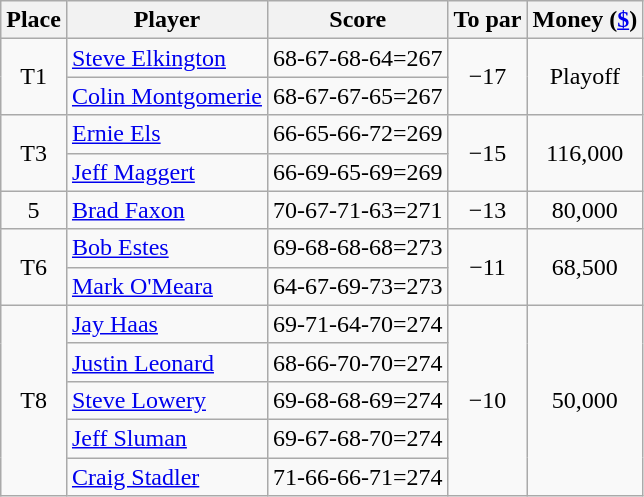<table class="wikitable">
<tr>
<th>Place</th>
<th>Player</th>
<th>Score</th>
<th>To par</th>
<th>Money (<a href='#'>$</a>)</th>
</tr>
<tr>
<td rowspan=2 align=center>T1</td>
<td> <a href='#'>Steve Elkington</a></td>
<td>68-67-68-64=267</td>
<td rowspan=2 align=center>−17</td>
<td rowspan=2 align=center>Playoff</td>
</tr>
<tr>
<td> <a href='#'>Colin Montgomerie</a></td>
<td>68-67-67-65=267</td>
</tr>
<tr>
<td rowspan=2 align=center>T3</td>
<td> <a href='#'>Ernie Els</a></td>
<td>66-65-66-72=269</td>
<td rowspan=2 align=center>−15</td>
<td rowspan=2 align=center>116,000</td>
</tr>
<tr>
<td> <a href='#'>Jeff Maggert</a></td>
<td>66-69-65-69=269</td>
</tr>
<tr>
<td align=center>5</td>
<td> <a href='#'>Brad Faxon</a></td>
<td>70-67-71-63=271</td>
<td align=center>−13</td>
<td align=center>80,000</td>
</tr>
<tr>
<td rowspan=2 align=center>T6</td>
<td> <a href='#'>Bob Estes</a></td>
<td>69-68-68-68=273</td>
<td rowspan=2 align=center>−11</td>
<td rowspan=2 align=center>68,500</td>
</tr>
<tr>
<td> <a href='#'>Mark O'Meara</a></td>
<td>64-67-69-73=273</td>
</tr>
<tr>
<td rowspan=5 align=center>T8</td>
<td> <a href='#'>Jay Haas</a></td>
<td>69-71-64-70=274</td>
<td rowspan=5 align=center>−10</td>
<td rowspan=5 align=center>50,000</td>
</tr>
<tr>
<td> <a href='#'>Justin Leonard</a></td>
<td>68-66-70-70=274</td>
</tr>
<tr>
<td> <a href='#'>Steve Lowery</a></td>
<td>69-68-68-69=274</td>
</tr>
<tr>
<td> <a href='#'>Jeff Sluman</a></td>
<td>69-67-68-70=274</td>
</tr>
<tr>
<td> <a href='#'>Craig Stadler</a></td>
<td>71-66-66-71=274</td>
</tr>
</table>
